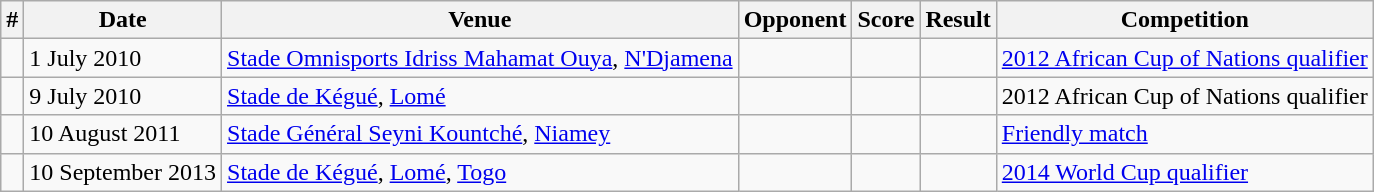<table class="wikitable collapsible collapsed" text-align:left; margin:auto;">
<tr>
<th>#</th>
<th>Date</th>
<th>Venue</th>
<th>Opponent</th>
<th>Score</th>
<th>Result</th>
<th>Competition</th>
</tr>
<tr>
<td></td>
<td>1 July 2010</td>
<td><a href='#'>Stade Omnisports Idriss Mahamat Ouya</a>, <a href='#'>N'Djamena</a></td>
<td></td>
<td></td>
<td></td>
<td><a href='#'>2012 African Cup of Nations qualifier</a></td>
</tr>
<tr>
<td></td>
<td>9 July 2010</td>
<td><a href='#'>Stade de Kégué</a>, <a href='#'>Lomé</a></td>
<td></td>
<td></td>
<td></td>
<td>2012 African Cup of Nations qualifier</td>
</tr>
<tr>
<td></td>
<td>10 August 2011</td>
<td><a href='#'>Stade Général Seyni Kountché</a>, <a href='#'>Niamey</a></td>
<td></td>
<td></td>
<td></td>
<td><a href='#'>Friendly match</a></td>
</tr>
<tr>
<td></td>
<td>10 September 2013</td>
<td><a href='#'>Stade de Kégué</a>, <a href='#'>Lomé</a>, <a href='#'>Togo</a></td>
<td></td>
<td></td>
<td></td>
<td><a href='#'>2014 World Cup qualifier</a></td>
</tr>
</table>
